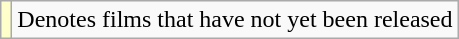<table class="wikitable">
<tr>
<td style="background:#FFFFCC;"></td>
<td>Denotes films that have not yet been released</td>
</tr>
</table>
